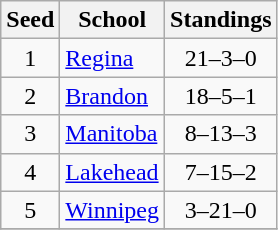<table class="wikitable">
<tr>
<th>Seed</th>
<th>School</th>
<th>Standings</th>
</tr>
<tr>
<td align=center>1</td>
<td><a href='#'>Regina</a></td>
<td align=center>21–3–0</td>
</tr>
<tr>
<td align=center>2</td>
<td><a href='#'>Brandon</a></td>
<td align=center>18–5–1</td>
</tr>
<tr>
<td align=center>3</td>
<td><a href='#'>Manitoba</a></td>
<td align=center>8–13–3</td>
</tr>
<tr>
<td align=center>4</td>
<td><a href='#'>Lakehead</a></td>
<td align=center>7–15–2</td>
</tr>
<tr>
<td align=center>5</td>
<td><a href='#'>Winnipeg</a></td>
<td align=center>3–21–0</td>
</tr>
<tr>
</tr>
</table>
